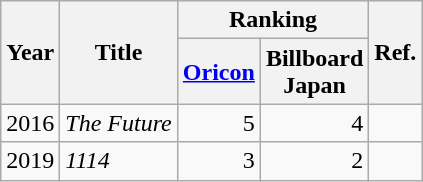<table class="wikitable">
<tr>
<th rowspan="2">Year</th>
<th rowspan="2">Title</th>
<th colspan="2">Ranking</th>
<th rowspan="2">Ref.</th>
</tr>
<tr>
<th><a href='#'>Oricon</a></th>
<th>Billboard<br>Japan</th>
</tr>
<tr>
<td>2016</td>
<td><em>The Future</em></td>
<td align="right">5</td>
<td align="right">4</td>
<td></td>
</tr>
<tr>
<td>2019</td>
<td><em>1114</em></td>
<td align="right">3 <br></td>
<td align="right">2</td>
<td></td>
</tr>
</table>
